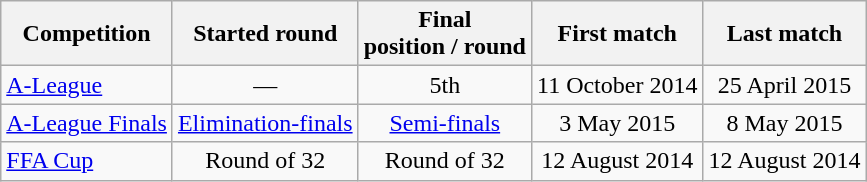<table class="wikitable">
<tr>
<th>Competition</th>
<th>Started round</th>
<th>Final <br>position / round</th>
<th>First match</th>
<th>Last match</th>
</tr>
<tr style="text-align: center">
<td align=left><a href='#'>A-League</a></td>
<td>—</td>
<td>5th</td>
<td>11 October 2014</td>
<td>25 April 2015</td>
</tr>
<tr style="text-align: center">
<td align=left><a href='#'>A-League Finals</a></td>
<td><a href='#'>Elimination-finals</a></td>
<td><a href='#'>Semi-finals</a></td>
<td>3 May 2015</td>
<td>8 May 2015</td>
</tr>
<tr style="text-align: center">
<td align=left><a href='#'>FFA Cup</a></td>
<td>Round of 32</td>
<td>Round of 32</td>
<td>12 August 2014</td>
<td>12 August 2014</td>
</tr>
</table>
